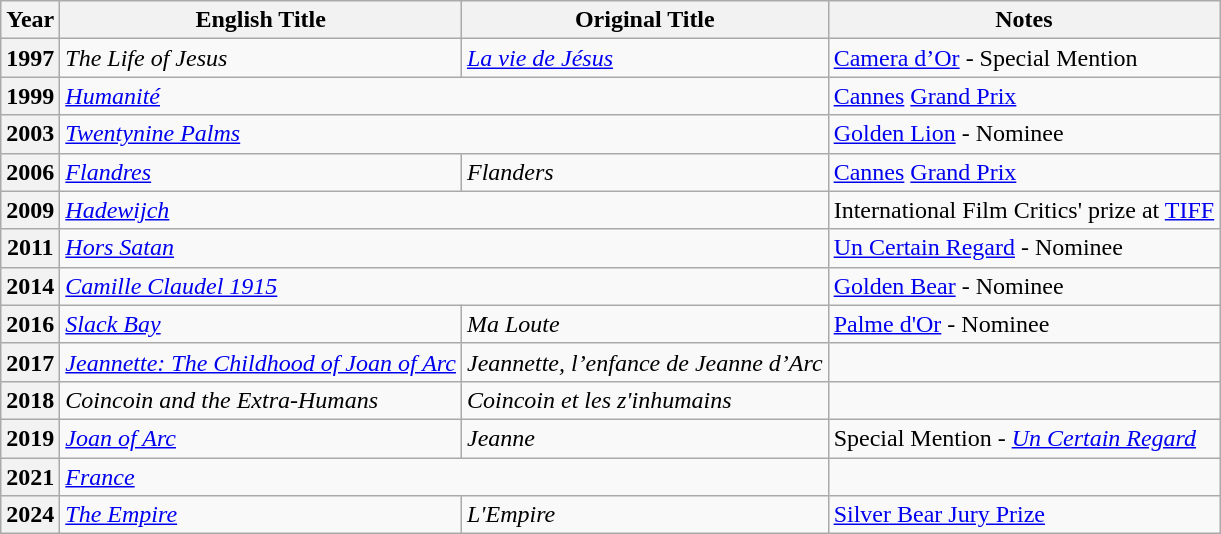<table class="wikitable">
<tr>
<th>Year</th>
<th>English Title</th>
<th>Original Title</th>
<th>Notes</th>
</tr>
<tr>
<th>1997</th>
<td><em>The Life of Jesus</em></td>
<td><em><a href='#'>La vie de Jésus</a></em></td>
<td><a href='#'>Camera d’Or</a> - Special Mention</td>
</tr>
<tr>
<th>1999</th>
<td colspan="2"><em><a href='#'>Humanité</a></em></td>
<td><a href='#'>Cannes</a> <a href='#'>Grand Prix</a></td>
</tr>
<tr>
<th>2003</th>
<td colspan="2"><em><a href='#'>Twentynine Palms</a></em></td>
<td><a href='#'>Golden Lion</a> - Nominee</td>
</tr>
<tr>
<th>2006</th>
<td><em><a href='#'>Flandres</a></em></td>
<td><em>Flanders</em></td>
<td><a href='#'>Cannes</a> <a href='#'>Grand Prix</a></td>
</tr>
<tr>
<th>2009</th>
<td colspan="2"><em><a href='#'>Hadewijch</a></em></td>
<td>International Film Critics' prize at <a href='#'>TIFF</a></td>
</tr>
<tr>
<th>2011</th>
<td colspan="2"><em><a href='#'>Hors Satan</a></em></td>
<td><a href='#'>Un Certain Regard</a> - Nominee</td>
</tr>
<tr>
<th>2014</th>
<td colspan="2"><em><a href='#'>Camille Claudel 1915</a></em></td>
<td><a href='#'>Golden Bear</a> - Nominee</td>
</tr>
<tr>
<th>2016</th>
<td><em><a href='#'>Slack Bay</a></em></td>
<td><em>Ma Loute</em></td>
<td><a href='#'>Palme d'Or</a> - Nominee</td>
</tr>
<tr>
<th>2017</th>
<td><em><a href='#'>Jeannette: The Childhood of Joan of Arc</a></em></td>
<td><em>Jeannette, l’enfance de Jeanne d’Arc</em></td>
<td></td>
</tr>
<tr>
<th>2018</th>
<td><em>Coincoin and the Extra-Humans</em></td>
<td><em>Coincoin et les z'inhumains</em></td>
<td></td>
</tr>
<tr>
<th>2019</th>
<td><em><a href='#'>Joan of Arc</a></em></td>
<td><em>Jeanne</em></td>
<td>Special Mention - <em><a href='#'>Un Certain Regard</a></em></td>
</tr>
<tr>
<th>2021</th>
<td colspan="2"><em><a href='#'>France</a></em></td>
<td></td>
</tr>
<tr>
<th>2024</th>
<td><em><a href='#'>The Empire</a></em></td>
<td><em>L'Empire</em></td>
<td><a href='#'>Silver Bear Jury Prize</a></td>
</tr>
</table>
